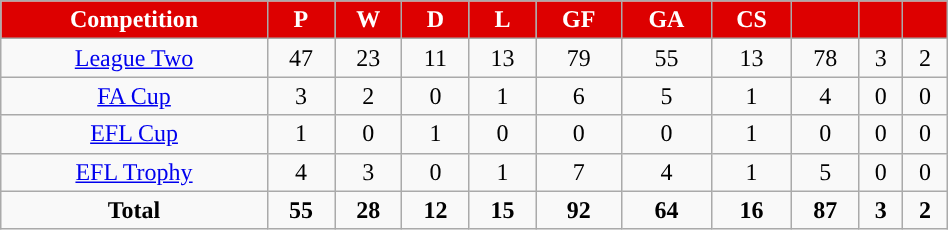<table class="wikitable sortable" style="text-align:center;width:50%;">
<tr>
<th style="background:#DD0000;color:#fff;">Competition</th>
<th style="background:#DD0000;color:#fff;">P</th>
<th style="background:#DD0000;color:#fff;">W</th>
<th style="background:#DD0000;color:#fff;">D</th>
<th style="background:#DD0000;color:#fff;">L</th>
<th style="background:#DD0000;color:#fff;">GF</th>
<th style="background:#DD0000;color:#fff;">GA</th>
<th style="background:#DD0000;color:#fff;">CS</th>
<th style="background:#DD0000;color:#fff;"></th>
<th style="background:#DD0000;color:#fff;"></th>
<th style="background:#DD0000;color:#fff;"></th>
</tr>
<tr>
<td><a href='#'>League Two</a></td>
<td>47</td>
<td>23</td>
<td>11</td>
<td>13</td>
<td>79</td>
<td>55</td>
<td>13</td>
<td>78</td>
<td>3</td>
<td>2</td>
</tr>
<tr>
<td><a href='#'>FA Cup</a></td>
<td>3</td>
<td>2</td>
<td>0</td>
<td>1</td>
<td>6</td>
<td>5</td>
<td>1</td>
<td>4</td>
<td>0</td>
<td>0</td>
</tr>
<tr>
<td><a href='#'>EFL Cup</a></td>
<td>1</td>
<td>0</td>
<td>1</td>
<td>0</td>
<td>0</td>
<td>0</td>
<td>1</td>
<td>0</td>
<td>0</td>
<td>0</td>
</tr>
<tr>
<td><a href='#'>EFL Trophy</a></td>
<td>4</td>
<td>3</td>
<td>0</td>
<td>1</td>
<td>7</td>
<td>4</td>
<td>1</td>
<td>5</td>
<td>0</td>
<td>0</td>
</tr>
<tr>
<td><strong>Total</strong></td>
<td><strong>55</strong></td>
<td><strong>28</strong></td>
<td><strong>12</strong></td>
<td><strong>15</strong></td>
<td><strong>92</strong></td>
<td><strong>64</strong></td>
<td><strong>16</strong></td>
<td><strong>87</strong></td>
<td><strong>3</strong></td>
<td><strong>2</strong></td>
</tr>
</table>
